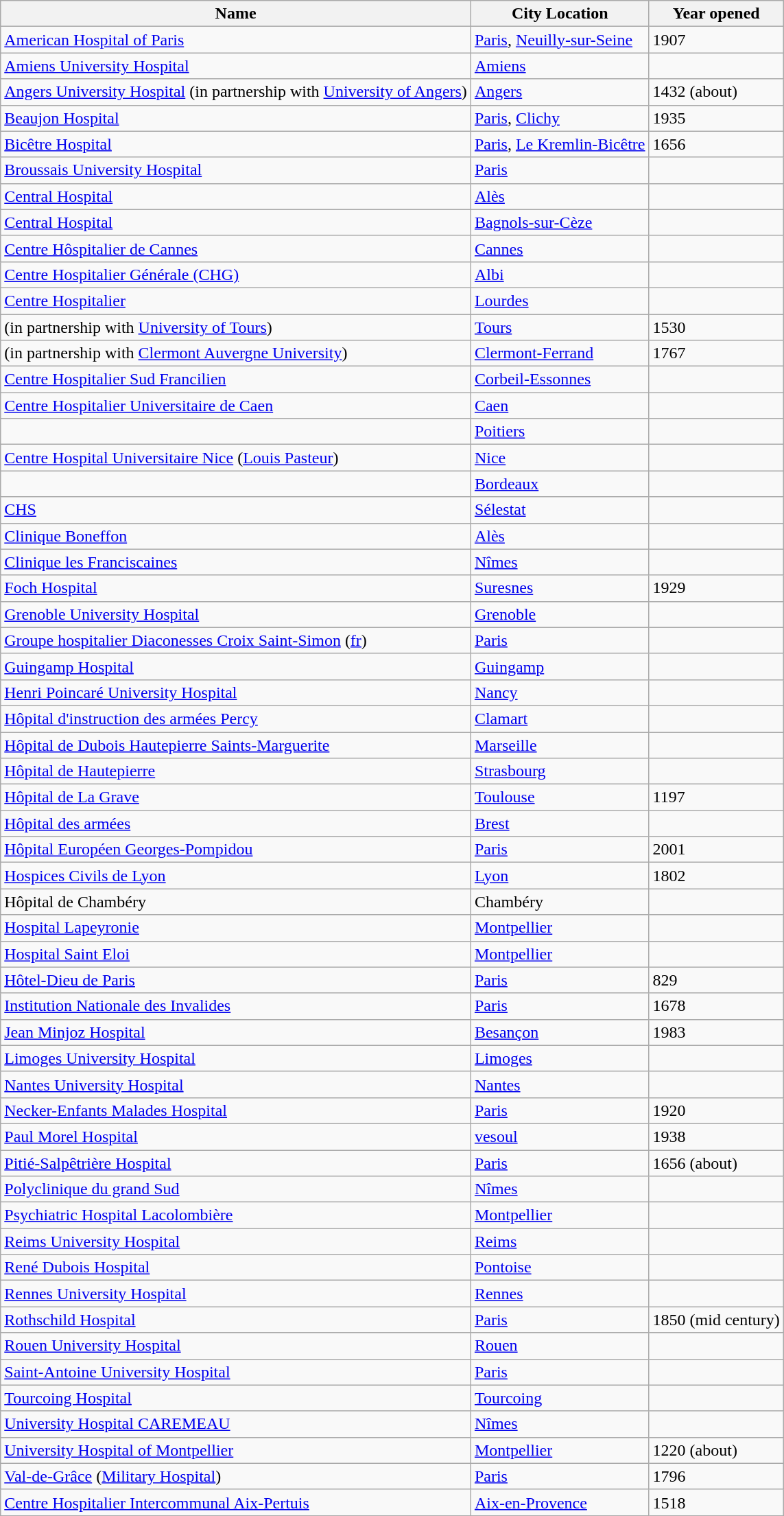<table class="wikitable sortable plainrowheads" ;">
<tr>
<th scope="col">Name</th>
<th scope="col">City Location</th>
<th scope="col">Year opened</th>
</tr>
<tr>
<td><a href='#'>American Hospital of Paris</a></td>
<td><a href='#'>Paris</a>, <a href='#'>Neuilly-sur-Seine</a></td>
<td>1907</td>
</tr>
<tr>
<td><a href='#'>Amiens University Hospital</a></td>
<td><a href='#'>Amiens</a></td>
<td></td>
</tr>
<tr>
<td><a href='#'>Angers University Hospital</a> (in partnership with <a href='#'>University of Angers</a>)</td>
<td><a href='#'>Angers</a></td>
<td>1432 (about)</td>
</tr>
<tr>
<td><a href='#'>Beaujon Hospital</a></td>
<td><a href='#'>Paris</a>, <a href='#'>Clichy</a></td>
<td>1935</td>
</tr>
<tr>
<td><a href='#'>Bicêtre Hospital</a></td>
<td><a href='#'>Paris</a>, <a href='#'>Le Kremlin-Bicêtre</a></td>
<td>1656</td>
</tr>
<tr>
<td><a href='#'>Broussais University Hospital</a></td>
<td><a href='#'>Paris</a></td>
<td></td>
</tr>
<tr>
<td><a href='#'>Central Hospital</a></td>
<td><a href='#'>Alès</a></td>
<td></td>
</tr>
<tr>
<td><a href='#'>Central Hospital</a></td>
<td><a href='#'>Bagnols-sur-Cèze</a></td>
<td></td>
</tr>
<tr>
<td><a href='#'>Centre Hôspitalier de Cannes</a></td>
<td><a href='#'>Cannes</a></td>
<td></td>
</tr>
<tr>
<td><a href='#'>Centre Hospitalier Générale (CHG)</a></td>
<td><a href='#'>Albi</a></td>
<td></td>
</tr>
<tr>
<td><a href='#'>Centre Hospitalier</a></td>
<td><a href='#'>Lourdes</a></td>
<td></td>
</tr>
<tr>
<td> (in partnership with <a href='#'>University of Tours</a>)</td>
<td><a href='#'>Tours</a></td>
<td>1530</td>
</tr>
<tr>
<td> (in partnership with <a href='#'>Clermont Auvergne University</a>)</td>
<td><a href='#'>Clermont-Ferrand</a></td>
<td>1767</td>
</tr>
<tr>
<td><a href='#'>Centre Hospitalier Sud Francilien</a></td>
<td><a href='#'>Corbeil-Essonnes</a></td>
<td></td>
</tr>
<tr>
<td><a href='#'>Centre Hospitalier Universitaire de Caen</a></td>
<td><a href='#'>Caen</a></td>
<td></td>
</tr>
<tr>
<td></td>
<td><a href='#'>Poitiers</a></td>
<td></td>
</tr>
<tr>
<td><a href='#'>Centre Hospital Universitaire Nice</a> (<a href='#'>Louis Pasteur</a>)</td>
<td><a href='#'>Nice</a></td>
<td></td>
</tr>
<tr>
<td></td>
<td><a href='#'>Bordeaux</a></td>
<td></td>
</tr>
<tr>
<td><a href='#'>CHS</a></td>
<td><a href='#'>Sélestat</a></td>
<td></td>
</tr>
<tr>
<td><a href='#'>Clinique Boneffon</a></td>
<td><a href='#'>Alès</a></td>
<td></td>
</tr>
<tr>
<td><a href='#'>Clinique les Franciscaines</a></td>
<td><a href='#'>Nîmes</a></td>
<td></td>
</tr>
<tr>
<td><a href='#'>Foch Hospital</a></td>
<td><a href='#'>Suresnes</a></td>
<td>1929</td>
</tr>
<tr>
<td><a href='#'>Grenoble University Hospital</a></td>
<td><a href='#'>Grenoble</a></td>
<td></td>
</tr>
<tr>
<td><a href='#'>Groupe hospitalier Diaconesses Croix Saint-Simon</a> (<a href='#'>fr</a>)</td>
<td><a href='#'>Paris</a></td>
<td></td>
</tr>
<tr>
<td><a href='#'>Guingamp Hospital</a></td>
<td><a href='#'>Guingamp</a></td>
<td></td>
</tr>
<tr>
<td><a href='#'>Henri Poincaré University Hospital</a></td>
<td><a href='#'>Nancy</a></td>
<td></td>
</tr>
<tr>
<td><a href='#'>Hôpital d'instruction des armées Percy</a></td>
<td><a href='#'>Clamart</a></td>
<td></td>
</tr>
<tr>
<td><a href='#'>Hôpital de Dubois Hautepierre Saints-Marguerite</a></td>
<td><a href='#'>Marseille</a></td>
<td></td>
</tr>
<tr>
<td><a href='#'>Hôpital de Hautepierre</a></td>
<td><a href='#'>Strasbourg</a></td>
<td></td>
</tr>
<tr>
<td><a href='#'>Hôpital de La Grave</a></td>
<td><a href='#'>Toulouse</a></td>
<td>1197</td>
</tr>
<tr>
<td><a href='#'>Hôpital des armées</a></td>
<td><a href='#'>Brest</a></td>
<td></td>
</tr>
<tr>
<td><a href='#'>Hôpital Européen Georges-Pompidou</a></td>
<td><a href='#'>Paris</a></td>
<td>2001</td>
</tr>
<tr>
<td><a href='#'>Hospices Civils de Lyon</a></td>
<td><a href='#'>Lyon</a></td>
<td>1802</td>
</tr>
<tr>
<td>Hôpital de Chambéry</td>
<td>Chambéry</td>
<td></td>
</tr>
<tr>
<td><a href='#'>Hospital Lapeyronie</a></td>
<td><a href='#'>Montpellier</a></td>
<td></td>
</tr>
<tr>
<td><a href='#'>Hospital Saint Eloi</a></td>
<td><a href='#'>Montpellier</a></td>
<td></td>
</tr>
<tr>
<td><a href='#'>Hôtel-Dieu de Paris</a></td>
<td><a href='#'>Paris</a></td>
<td>829</td>
</tr>
<tr>
<td><a href='#'>Institution Nationale des Invalides</a></td>
<td><a href='#'>Paris</a></td>
<td>1678</td>
</tr>
<tr>
<td><a href='#'>Jean Minjoz Hospital</a></td>
<td><a href='#'>Besançon</a></td>
<td>1983</td>
</tr>
<tr>
<td><a href='#'>Limoges University Hospital</a></td>
<td><a href='#'>Limoges</a></td>
<td></td>
</tr>
<tr>
<td><a href='#'>Nantes University Hospital</a></td>
<td><a href='#'>Nantes</a></td>
<td></td>
</tr>
<tr>
<td><a href='#'>Necker-Enfants Malades Hospital</a></td>
<td><a href='#'>Paris</a></td>
<td>1920</td>
</tr>
<tr>
<td><a href='#'>Paul Morel Hospital</a></td>
<td><a href='#'>vesoul</a></td>
<td>1938</td>
</tr>
<tr>
<td><a href='#'>Pitié-Salpêtrière Hospital</a></td>
<td><a href='#'>Paris</a></td>
<td>1656 (about)</td>
</tr>
<tr>
<td><a href='#'>Polyclinique du grand Sud</a></td>
<td><a href='#'>Nîmes</a></td>
<td></td>
</tr>
<tr>
<td><a href='#'>Psychiatric Hospital Lacolombière</a></td>
<td><a href='#'>Montpellier</a></td>
<td></td>
</tr>
<tr>
<td><a href='#'>Reims University Hospital</a></td>
<td><a href='#'>Reims</a></td>
<td></td>
</tr>
<tr>
<td><a href='#'>René Dubois Hospital</a></td>
<td><a href='#'>Pontoise</a></td>
<td></td>
</tr>
<tr>
<td><a href='#'>Rennes University Hospital</a></td>
<td><a href='#'>Rennes</a></td>
<td></td>
</tr>
<tr>
<td><a href='#'>Rothschild Hospital</a></td>
<td><a href='#'>Paris</a></td>
<td>1850 (mid century)</td>
</tr>
<tr>
<td><a href='#'>Rouen University Hospital</a></td>
<td><a href='#'>Rouen</a></td>
<td></td>
</tr>
<tr>
<td><a href='#'>Saint-Antoine University Hospital</a></td>
<td><a href='#'>Paris</a></td>
<td></td>
</tr>
<tr>
<td><a href='#'>Tourcoing Hospital</a></td>
<td><a href='#'>Tourcoing</a></td>
<td></td>
</tr>
<tr>
<td><a href='#'>University Hospital CAREMEAU</a></td>
<td><a href='#'>Nîmes</a></td>
<td></td>
</tr>
<tr>
<td><a href='#'>University Hospital of Montpellier</a></td>
<td><a href='#'>Montpellier</a></td>
<td>1220 (about)</td>
</tr>
<tr>
<td><a href='#'>Val-de-Grâce</a> (<a href='#'>Military Hospital</a>)</td>
<td><a href='#'>Paris</a></td>
<td>1796</td>
</tr>
<tr>
<td><a href='#'>Centre Hospitalier Intercommunal Aix-Pertuis</a></td>
<td><a href='#'>Aix-en-Provence</a></td>
<td>1518</td>
</tr>
</table>
